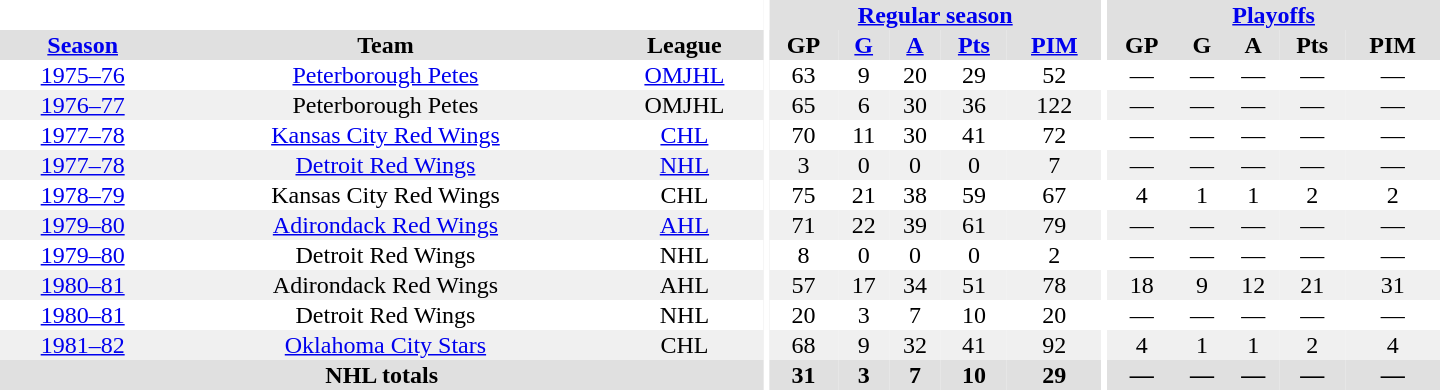<table border="0" cellpadding="1" cellspacing="0" style="text-align:center; width:60em">
<tr bgcolor="#e0e0e0">
<th colspan="3" bgcolor="#ffffff"></th>
<th rowspan="100" bgcolor="#ffffff"></th>
<th colspan="5"><a href='#'>Regular season</a></th>
<th rowspan="100" bgcolor="#ffffff"></th>
<th colspan="5"><a href='#'>Playoffs</a></th>
</tr>
<tr bgcolor="#e0e0e0">
<th><a href='#'>Season</a></th>
<th>Team</th>
<th>League</th>
<th>GP</th>
<th><a href='#'>G</a></th>
<th><a href='#'>A</a></th>
<th><a href='#'>Pts</a></th>
<th><a href='#'>PIM</a></th>
<th>GP</th>
<th>G</th>
<th>A</th>
<th>Pts</th>
<th>PIM</th>
</tr>
<tr>
<td><a href='#'>1975–76</a></td>
<td><a href='#'>Peterborough Petes</a></td>
<td><a href='#'>OMJHL</a></td>
<td>63</td>
<td>9</td>
<td>20</td>
<td>29</td>
<td>52</td>
<td>—</td>
<td>—</td>
<td>—</td>
<td>—</td>
<td>—</td>
</tr>
<tr bgcolor="f0f0f0">
<td><a href='#'>1976–77</a></td>
<td>Peterborough Petes</td>
<td>OMJHL</td>
<td>65</td>
<td>6</td>
<td>30</td>
<td>36</td>
<td>122</td>
<td>—</td>
<td>—</td>
<td>—</td>
<td>—</td>
<td>—</td>
</tr>
<tr>
<td><a href='#'>1977–78</a></td>
<td><a href='#'>Kansas City Red Wings</a></td>
<td><a href='#'>CHL</a></td>
<td>70</td>
<td>11</td>
<td>30</td>
<td>41</td>
<td>72</td>
<td>—</td>
<td>—</td>
<td>—</td>
<td>—</td>
<td>—</td>
</tr>
<tr bgcolor="f0f0f0">
<td><a href='#'>1977–78</a></td>
<td><a href='#'>Detroit Red Wings</a></td>
<td><a href='#'>NHL</a></td>
<td>3</td>
<td>0</td>
<td>0</td>
<td>0</td>
<td>7</td>
<td>—</td>
<td>—</td>
<td>—</td>
<td>—</td>
<td>—</td>
</tr>
<tr>
<td><a href='#'>1978–79</a></td>
<td>Kansas City Red Wings</td>
<td>CHL</td>
<td>75</td>
<td>21</td>
<td>38</td>
<td>59</td>
<td>67</td>
<td>4</td>
<td>1</td>
<td>1</td>
<td>2</td>
<td>2</td>
</tr>
<tr bgcolor="f0f0f0">
<td><a href='#'>1979–80</a></td>
<td><a href='#'>Adirondack Red Wings</a></td>
<td><a href='#'>AHL</a></td>
<td>71</td>
<td>22</td>
<td>39</td>
<td>61</td>
<td>79</td>
<td>—</td>
<td>—</td>
<td>—</td>
<td>—</td>
<td>—</td>
</tr>
<tr>
<td><a href='#'>1979–80</a></td>
<td>Detroit Red Wings</td>
<td>NHL</td>
<td>8</td>
<td>0</td>
<td>0</td>
<td>0</td>
<td>2</td>
<td>—</td>
<td>—</td>
<td>—</td>
<td>—</td>
<td>—</td>
</tr>
<tr bgcolor="f0f0f0">
<td><a href='#'>1980–81</a></td>
<td>Adirondack Red Wings</td>
<td>AHL</td>
<td>57</td>
<td>17</td>
<td>34</td>
<td>51</td>
<td>78</td>
<td>18</td>
<td>9</td>
<td>12</td>
<td>21</td>
<td>31</td>
</tr>
<tr>
<td><a href='#'>1980–81</a></td>
<td>Detroit Red Wings</td>
<td>NHL</td>
<td>20</td>
<td>3</td>
<td>7</td>
<td>10</td>
<td>20</td>
<td>—</td>
<td>—</td>
<td>—</td>
<td>—</td>
<td>—</td>
</tr>
<tr bgcolor="f0f0f0">
<td><a href='#'>1981–82</a></td>
<td><a href='#'>Oklahoma City Stars</a></td>
<td>CHL</td>
<td>68</td>
<td>9</td>
<td>32</td>
<td>41</td>
<td>92</td>
<td>4</td>
<td>1</td>
<td>1</td>
<td>2</td>
<td>4</td>
</tr>
<tr bgcolor="#e0e0e0">
<th colspan="3">NHL totals</th>
<th>31</th>
<th>3</th>
<th>7</th>
<th>10</th>
<th>29</th>
<th>—</th>
<th>—</th>
<th>—</th>
<th>—</th>
<th>—</th>
</tr>
</table>
